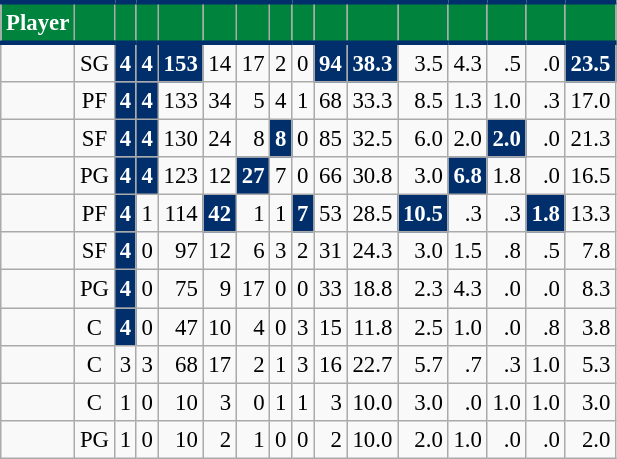<table class="wikitable sortable" style="font-size: 95%; text-align:right;">
<tr>
<th style="background:#00843D; color:#FFFFFF; border-top:#002F6C 3px solid; border-bottom:#002F6C 3px solid;">Player</th>
<th style="background:#00843D; color:#FFFFFF; border-top:#002F6C 3px solid; border-bottom:#002F6C 3px solid;"></th>
<th style="background:#00843D; color:#FFFFFF; border-top:#002F6C 3px solid; border-bottom:#002F6C 3px solid;"></th>
<th style="background:#00843D; color:#FFFFFF; border-top:#002F6C 3px solid; border-bottom:#002F6C 3px solid;"></th>
<th style="background:#00843D; color:#FFFFFF; border-top:#002F6C 3px solid; border-bottom:#002F6C 3px solid;"></th>
<th style="background:#00843D; color:#FFFFFF; border-top:#002F6C 3px solid; border-bottom:#002F6C 3px solid;"></th>
<th style="background:#00843D; color:#FFFFFF; border-top:#002F6C 3px solid; border-bottom:#002F6C 3px solid;"></th>
<th style="background:#00843D; color:#FFFFFF; border-top:#002F6C 3px solid; border-bottom:#002F6C 3px solid;"></th>
<th style="background:#00843D; color:#FFFFFF; border-top:#002F6C 3px solid; border-bottom:#002F6C 3px solid;"></th>
<th style="background:#00843D; color:#FFFFFF; border-top:#002F6C 3px solid; border-bottom:#002F6C 3px solid;"></th>
<th style="background:#00843D; color:#FFFFFF; border-top:#002F6C 3px solid; border-bottom:#002F6C 3px solid;"></th>
<th style="background:#00843D; color:#FFFFFF; border-top:#002F6C 3px solid; border-bottom:#002F6C 3px solid;"></th>
<th style="background:#00843D; color:#FFFFFF; border-top:#002F6C 3px solid; border-bottom:#002F6C 3px solid;"></th>
<th style="background:#00843D; color:#FFFFFF; border-top:#002F6C 3px solid; border-bottom:#002F6C 3px solid;"></th>
<th style="background:#00843D; color:#FFFFFF; border-top:#002F6C 3px solid; border-bottom:#002F6C 3px solid;"></th>
<th style="background:#00843D; color:#FFFFFF; border-top:#002F6C 3px solid; border-bottom:#002F6C 3px solid;"></th>
</tr>
<tr>
<td style="text-align:left;"></td>
<td style="text-align:center;">SG</td>
<td style="background:#002F6C; color:#FFFFFF;"><strong>4</strong></td>
<td style="background:#002F6C; color:#FFFFFF;"><strong>4</strong></td>
<td style="background:#002F6C; color:#FFFFFF;"><strong>153</strong></td>
<td>14</td>
<td>17</td>
<td>2</td>
<td>0</td>
<td style="background:#002F6C; color:#FFFFFF;"><strong>94</strong></td>
<td style="background:#002F6C; color:#FFFFFF;"><strong>38.3</strong></td>
<td>3.5</td>
<td>4.3</td>
<td>.5</td>
<td>.0</td>
<td style="background:#002F6C; color:#FFFFFF;"><strong>23.5</strong></td>
</tr>
<tr>
<td style="text-align:left;"></td>
<td style="text-align:center;">PF</td>
<td style="background:#002F6C; color:#FFFFFF;"><strong>4</strong></td>
<td style="background:#002F6C; color:#FFFFFF;"><strong>4</strong></td>
<td>133</td>
<td>34</td>
<td>5</td>
<td>4</td>
<td>1</td>
<td>68</td>
<td>33.3</td>
<td>8.5</td>
<td>1.3</td>
<td>1.0</td>
<td>.3</td>
<td>17.0</td>
</tr>
<tr>
<td style="text-align:left;"></td>
<td style="text-align:center;">SF</td>
<td style="background:#002F6C; color:#FFFFFF;"><strong>4</strong></td>
<td style="background:#002F6C; color:#FFFFFF;"><strong>4</strong></td>
<td>130</td>
<td>24</td>
<td>8</td>
<td style="background:#002F6C; color:#FFFFFF;"><strong>8</strong></td>
<td>0</td>
<td>85</td>
<td>32.5</td>
<td>6.0</td>
<td>2.0</td>
<td style="background:#002F6C; color:#FFFFFF;"><strong>2.0</strong></td>
<td>.0</td>
<td>21.3</td>
</tr>
<tr>
<td style="text-align:left;"></td>
<td style="text-align:center;">PG</td>
<td style="background:#002F6C; color:#FFFFFF;"><strong>4</strong></td>
<td style="background:#002F6C; color:#FFFFFF;"><strong>4</strong></td>
<td>123</td>
<td>12</td>
<td style="background:#002F6C; color:#FFFFFF;"><strong>27</strong></td>
<td>7</td>
<td>0</td>
<td>66</td>
<td>30.8</td>
<td>3.0</td>
<td style="background:#002F6C; color:#FFFFFF;"><strong>6.8</strong></td>
<td>1.8</td>
<td>.0</td>
<td>16.5</td>
</tr>
<tr>
<td style="text-align:left;"></td>
<td style="text-align:center;">PF</td>
<td style="background:#002F6C; color:#FFFFFF;"><strong>4</strong></td>
<td>1</td>
<td>114</td>
<td style="background:#002F6C; color:#FFFFFF;"><strong>42</strong></td>
<td>1</td>
<td>1</td>
<td style="background:#002F6C; color:#FFFFFF;"><strong>7</strong></td>
<td>53</td>
<td>28.5</td>
<td style="background:#002F6C; color:#FFFFFF;"><strong>10.5</strong></td>
<td>.3</td>
<td>.3</td>
<td style="background:#002F6C; color:#FFFFFF;"><strong>1.8</strong></td>
<td>13.3</td>
</tr>
<tr>
<td style="text-align:left;"></td>
<td style="text-align:center;">SF</td>
<td style="background:#002F6C; color:#FFFFFF;"><strong>4</strong></td>
<td>0</td>
<td>97</td>
<td>12</td>
<td>6</td>
<td>3</td>
<td>2</td>
<td>31</td>
<td>24.3</td>
<td>3.0</td>
<td>1.5</td>
<td>.8</td>
<td>.5</td>
<td>7.8</td>
</tr>
<tr>
<td style="text-align:left;"></td>
<td style="text-align:center;">PG</td>
<td style="background:#002F6C; color:#FFFFFF;"><strong>4</strong></td>
<td>0</td>
<td>75</td>
<td>9</td>
<td>17</td>
<td>0</td>
<td>0</td>
<td>33</td>
<td>18.8</td>
<td>2.3</td>
<td>4.3</td>
<td>.0</td>
<td>.0</td>
<td>8.3</td>
</tr>
<tr>
<td style="text-align:left;"></td>
<td style="text-align:center;">C</td>
<td style="background:#002F6C; color:#FFFFFF;"><strong>4</strong></td>
<td>0</td>
<td>47</td>
<td>10</td>
<td>4</td>
<td>0</td>
<td>3</td>
<td>15</td>
<td>11.8</td>
<td>2.5</td>
<td>1.0</td>
<td>.0</td>
<td>.8</td>
<td>3.8</td>
</tr>
<tr>
<td style="text-align:left;"></td>
<td style="text-align:center;">C</td>
<td>3</td>
<td>3</td>
<td>68</td>
<td>17</td>
<td>2</td>
<td>1</td>
<td>3</td>
<td>16</td>
<td>22.7</td>
<td>5.7</td>
<td>.7</td>
<td>.3</td>
<td>1.0</td>
<td>5.3</td>
</tr>
<tr>
<td style="text-align:left;"></td>
<td style="text-align:center;">C</td>
<td>1</td>
<td>0</td>
<td>10</td>
<td>3</td>
<td>0</td>
<td>1</td>
<td>1</td>
<td>3</td>
<td>10.0</td>
<td>3.0</td>
<td>.0</td>
<td>1.0</td>
<td>1.0</td>
<td>3.0</td>
</tr>
<tr>
<td style="text-align:left;"></td>
<td style="text-align:center;">PG</td>
<td>1</td>
<td>0</td>
<td>10</td>
<td>2</td>
<td>1</td>
<td>0</td>
<td>0</td>
<td>2</td>
<td>10.0</td>
<td>2.0</td>
<td>1.0</td>
<td>.0</td>
<td>.0</td>
<td>2.0</td>
</tr>
</table>
